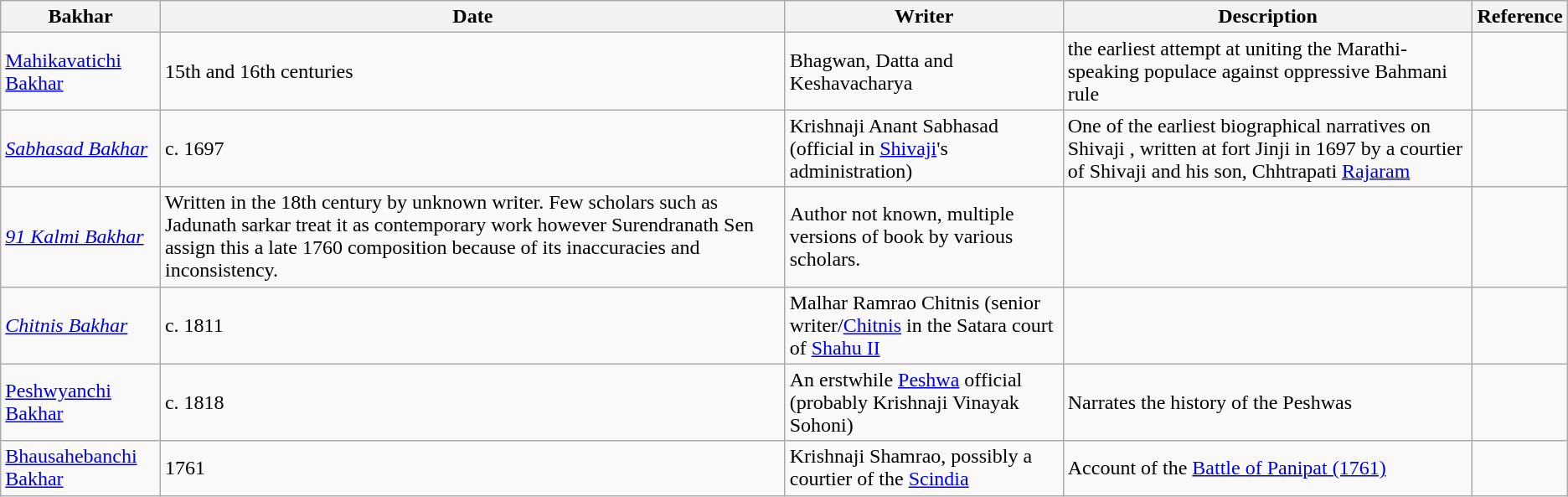<table class="wikitable">
<tr>
<th>Bakhar</th>
<th>Date</th>
<th>Writer</th>
<th>Description</th>
<th>Reference</th>
</tr>
<tr>
<td><a href='#'>Mahikavatichi Bakhar</a></td>
<td>15th and 16th centuries</td>
<td>Bhagwan, Datta and Keshavacharya</td>
<td>the earliest attempt at uniting the Marathi-speaking populace against oppressive Bahmani rule</td>
<td></td>
</tr>
<tr>
<td><em><a href='#'>Sabhasad Bakhar</a></em></td>
<td>c. 1697</td>
<td>Krishnaji Anant Sabhasad (official in <a href='#'>Shivaji</a>'s administration)</td>
<td>One of the earliest biographical narratives on Shivaji , written at fort Jinji in 1697 by a courtier of Shivaji and his son, Chhtrapati <a href='#'>Rajaram</a></td>
<td></td>
</tr>
<tr>
<td><em><a href='#'>91 Kalmi Bakhar</a></em></td>
<td>Written in the 18th century by unknown writer. Few scholars such as Jadunath sarkar treat it as contemporary work however Surendranath Sen assign this a late 1760 composition because of its inaccuracies and inconsistency.</td>
<td>Author not known, multiple versions of book by various scholars.</td>
<td></td>
<td></td>
</tr>
<tr>
<td><em><a href='#'>Chitnis Bakhar</a></em></td>
<td>c. 1811</td>
<td>Malhar Ramrao Chitnis (senior writer/<a href='#'>Chitnis</a> in the Satara court of <a href='#'>Shahu II</a></td>
<td></td>
<td></td>
</tr>
<tr>
<td><a href='#'>Peshwyanchi Bakhar</a></td>
<td>c. 1818</td>
<td>An erstwhile <a href='#'>Peshwa</a> official (probably Krishnaji Vinayak Sohoni)</td>
<td>Narrates the history of the Peshwas</td>
<td></td>
</tr>
<tr>
<td><a href='#'>Bhausahebanchi Bakhar</a></td>
<td>1761</td>
<td>Krishnaji Shamrao, possibly a courtier of the <a href='#'>Scindia</a></td>
<td>Account of the <a href='#'>Battle of Panipat (1761)</a></td>
<td></td>
</tr>
</table>
